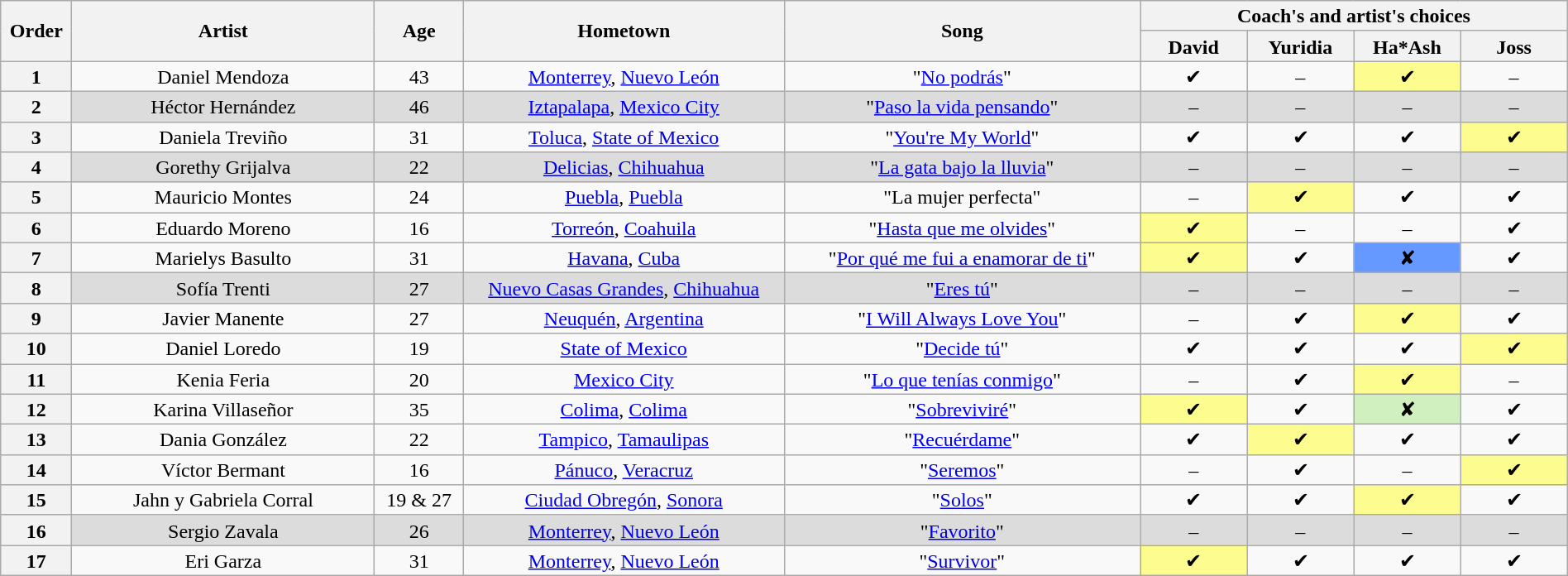<table class="wikitable" style="text-align:center; line-height:17px; width:100%">
<tr>
<th scope="col" rowspan="2" style="width:04%">Order</th>
<th scope="col" rowspan="2" style="width:17%">Artist</th>
<th scope="col" rowspan="2" style="width:05%">Age</th>
<th scope="col" rowspan="2" style="width:18%">Hometown</th>
<th scope="col" rowspan="2" style="width:20%">Song</th>
<th scope="col" colspan="4" style="width:24%">Coach's and artist's choices</th>
</tr>
<tr>
<th style="width:06%">David</th>
<th style="width:06%">Yuridia</th>
<th style="width:06%">Ha*Ash</th>
<th style="width:06%">Joss</th>
</tr>
<tr>
<th>1</th>
<td>Daniel Mendoza</td>
<td>43</td>
<td><a href='#'>Monterrey</a>, <a href='#'>Nuevo León</a></td>
<td>"<a href='#'>No podrás</a>"</td>
<td>✔</td>
<td>–</td>
<td style="background:#fdfc8f">✔</td>
<td>–</td>
</tr>
<tr style="background:#dcdcdc">
<th>2</th>
<td>Héctor Hernández</td>
<td>46</td>
<td><a href='#'>Iztapalapa</a>, <a href='#'>Mexico City</a></td>
<td>"<a href='#'>Paso la vida pensando</a>"</td>
<td>–</td>
<td>–</td>
<td>–</td>
<td>–</td>
</tr>
<tr>
<th>3</th>
<td>Daniela Treviño</td>
<td>31</td>
<td><a href='#'>Toluca</a>, <a href='#'>State of Mexico</a></td>
<td>"<a href='#'>You're My World</a>"</td>
<td>✔</td>
<td>✔</td>
<td>✔</td>
<td style="background:#fdfc8f">✔</td>
</tr>
<tr style="background:#dcdcdc">
<th>4</th>
<td>Gorethy Grijalva</td>
<td>22</td>
<td><a href='#'>Delicias</a>, <a href='#'>Chihuahua</a></td>
<td>"<a href='#'>La gata bajo la lluvia</a>"</td>
<td>–</td>
<td>–</td>
<td>–</td>
<td>–</td>
</tr>
<tr>
<th>5</th>
<td>Mauricio Montes</td>
<td>24</td>
<td><a href='#'>Puebla</a>, <a href='#'>Puebla</a></td>
<td>"La mujer perfecta"</td>
<td>–</td>
<td style="background:#fdfc8f">✔</td>
<td>✔</td>
<td>✔</td>
</tr>
<tr>
<th>6</th>
<td>Eduardo Moreno</td>
<td>16</td>
<td><a href='#'>Torreón</a>, <a href='#'>Coahuila</a></td>
<td>"<a href='#'>Hasta que me olvides</a>"</td>
<td style="background:#fdfc8f">✔</td>
<td>–</td>
<td>–</td>
<td>✔</td>
</tr>
<tr>
<th>7</th>
<td>Marielys Basulto</td>
<td>31</td>
<td><a href='#'>Havana</a>, <a href='#'>Cuba</a></td>
<td>"<a href='#'>Por qué me fui a enamorar de ti</a>"</td>
<td style="background:#fdfc8f">✔</td>
<td>✔</td>
<td style="background:#6699FF">✘</td>
<td>✔</td>
</tr>
<tr style="background:#dcdcdc">
<th>8</th>
<td>Sofía Trenti</td>
<td>27</td>
<td><a href='#'>Nuevo Casas Grandes</a>, <a href='#'>Chihuahua</a></td>
<td>"<a href='#'>Eres tú</a>"</td>
<td>–</td>
<td>–</td>
<td>–</td>
<td>–</td>
</tr>
<tr>
<th>9</th>
<td>Javier Manente</td>
<td>27</td>
<td><a href='#'>Neuquén</a>, <a href='#'>Argentina</a></td>
<td>"<a href='#'>I Will Always Love You</a>"</td>
<td>–</td>
<td>✔</td>
<td style="background:#fdfc8f">✔</td>
<td>✔</td>
</tr>
<tr>
<th>10</th>
<td>Daniel Loredo</td>
<td>19</td>
<td><a href='#'>State of Mexico</a></td>
<td>"<a href='#'>Decide tú</a>"</td>
<td>✔</td>
<td>✔</td>
<td>✔</td>
<td style="background:#fdfc8f">✔</td>
</tr>
<tr>
<th>11</th>
<td>Kenia Feria</td>
<td>20</td>
<td><a href='#'>Mexico City</a></td>
<td>"<a href='#'>Lo que tenías conmigo</a>"</td>
<td>–</td>
<td>✔</td>
<td style="background:#fdfc8f">✔</td>
<td>–</td>
</tr>
<tr>
<th>12</th>
<td>Karina Villaseñor</td>
<td>35</td>
<td><a href='#'>Colima</a>, <a href='#'>Colima</a></td>
<td>"<a href='#'>Sobreviviré</a>"</td>
<td style="background:#fdfc8f">✔</td>
<td>✔</td>
<td style="background:#d0f0c0">✘</td>
<td>✔</td>
</tr>
<tr>
<th>13</th>
<td>Dania González</td>
<td>22</td>
<td><a href='#'>Tampico</a>, <a href='#'>Tamaulipas</a></td>
<td>"<a href='#'>Recuérdame</a>"</td>
<td>✔</td>
<td style="background:#fdfc8f">✔</td>
<td>✔</td>
<td>✔</td>
</tr>
<tr>
<th>14</th>
<td>Víctor Bermant</td>
<td>16</td>
<td><a href='#'>Pánuco</a>, <a href='#'>Veracruz</a></td>
<td>"<a href='#'>Seremos</a>"</td>
<td>–</td>
<td>✔</td>
<td>–</td>
<td style="background:#fdfc8f">✔</td>
</tr>
<tr>
<th>15</th>
<td>Jahn y Gabriela Corral</td>
<td>19 & 27</td>
<td><a href='#'>Ciudad Obregón</a>, <a href='#'>Sonora</a></td>
<td>"<a href='#'>Solos</a>"</td>
<td>✔</td>
<td>✔</td>
<td style="background:#fdfc8f">✔</td>
<td>✔</td>
</tr>
<tr style="background:#dcdcdc">
<th>16</th>
<td>Sergio Zavala</td>
<td>26</td>
<td><a href='#'>Monterrey</a>, <a href='#'>Nuevo León</a></td>
<td>"<a href='#'>Favorito</a>"</td>
<td>–</td>
<td>–</td>
<td>–</td>
<td>–</td>
</tr>
<tr>
<th>17</th>
<td>Eri Garza</td>
<td>31</td>
<td><a href='#'>Monterrey</a>, <a href='#'>Nuevo León</a></td>
<td>"<a href='#'>Survivor</a>"</td>
<td style="background:#fdfc8f">✔</td>
<td>✔</td>
<td>✔</td>
<td>✔</td>
</tr>
</table>
